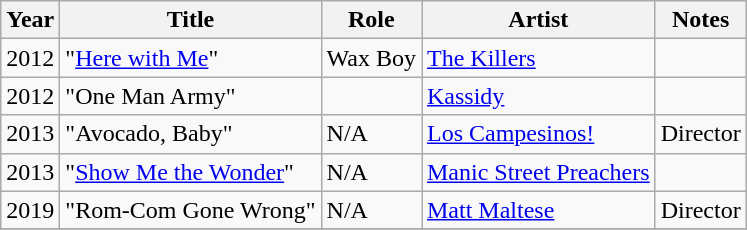<table class="wikitable">
<tr>
<th>Year</th>
<th>Title</th>
<th>Role</th>
<th>Artist</th>
<th>Notes</th>
</tr>
<tr>
<td>2012</td>
<td>"<a href='#'>Here with Me</a>"</td>
<td>Wax Boy</td>
<td><a href='#'>The Killers</a></td>
<td></td>
</tr>
<tr>
<td>2012</td>
<td>"One Man Army"</td>
<td></td>
<td><a href='#'>Kassidy</a></td>
<td></td>
</tr>
<tr>
<td>2013</td>
<td>"Avocado, Baby"</td>
<td>N/A</td>
<td><a href='#'>Los Campesinos!</a></td>
<td>Director</td>
</tr>
<tr>
<td>2013</td>
<td>"<a href='#'>Show Me the Wonder</a>"</td>
<td>N/A</td>
<td><a href='#'>Manic Street Preachers</a></td>
<td></td>
</tr>
<tr>
<td>2019</td>
<td>"Rom-Com Gone Wrong"</td>
<td>N/A</td>
<td><a href='#'>Matt Maltese</a></td>
<td>Director</td>
</tr>
<tr>
</tr>
</table>
